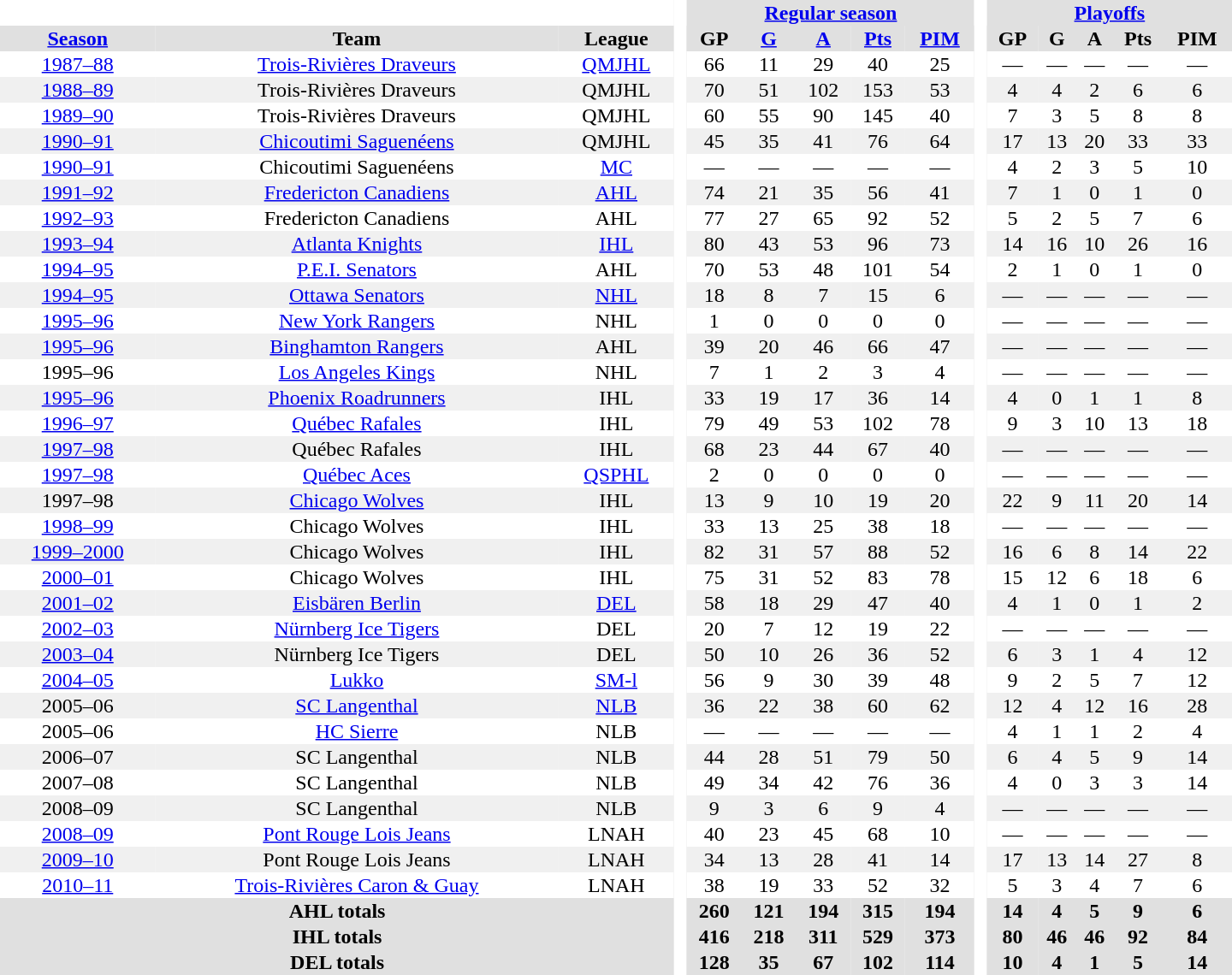<table border="0" cellpadding="1" cellspacing="0" style="text-align:center; width:60em">
<tr bgcolor="#e0e0e0">
<th colspan="3" bgcolor="#ffffff"> </th>
<th rowspan="99" bgcolor="#ffffff"> </th>
<th colspan="5"><a href='#'>Regular season</a></th>
<th rowspan="99" bgcolor="#ffffff"> </th>
<th colspan="5"><a href='#'>Playoffs</a></th>
</tr>
<tr bgcolor="#e0e0e0">
<th><a href='#'>Season</a></th>
<th>Team</th>
<th>League</th>
<th>GP</th>
<th><a href='#'>G</a></th>
<th><a href='#'>A</a></th>
<th><a href='#'>Pts</a></th>
<th><a href='#'>PIM</a></th>
<th>GP</th>
<th>G</th>
<th>A</th>
<th>Pts</th>
<th>PIM</th>
</tr>
<tr>
<td><a href='#'>1987–88</a></td>
<td><a href='#'>Trois-Rivières Draveurs</a></td>
<td><a href='#'>QMJHL</a></td>
<td>66</td>
<td>11</td>
<td>29</td>
<td>40</td>
<td>25</td>
<td>—</td>
<td>—</td>
<td>—</td>
<td>—</td>
<td>—</td>
</tr>
<tr bgcolor="#f0f0f0">
<td><a href='#'>1988–89</a></td>
<td>Trois-Rivières Draveurs</td>
<td>QMJHL</td>
<td>70</td>
<td>51</td>
<td>102</td>
<td>153</td>
<td>53</td>
<td>4</td>
<td>4</td>
<td>2</td>
<td>6</td>
<td>6</td>
</tr>
<tr>
<td><a href='#'>1989–90</a></td>
<td>Trois-Rivières Draveurs</td>
<td>QMJHL</td>
<td>60</td>
<td>55</td>
<td>90</td>
<td>145</td>
<td>40</td>
<td>7</td>
<td>3</td>
<td>5</td>
<td>8</td>
<td>8</td>
</tr>
<tr bgcolor="#f0f0f0">
<td><a href='#'>1990–91</a></td>
<td><a href='#'>Chicoutimi Saguenéens</a></td>
<td>QMJHL</td>
<td>45</td>
<td>35</td>
<td>41</td>
<td>76</td>
<td>64</td>
<td>17</td>
<td>13</td>
<td>20</td>
<td>33</td>
<td>33</td>
</tr>
<tr>
<td><a href='#'>1990–91</a></td>
<td>Chicoutimi Saguenéens</td>
<td><a href='#'>MC</a></td>
<td>—</td>
<td>—</td>
<td>—</td>
<td>—</td>
<td>—</td>
<td>4</td>
<td>2</td>
<td>3</td>
<td>5</td>
<td>10</td>
</tr>
<tr bgcolor="#f0f0f0">
<td><a href='#'>1991–92</a></td>
<td><a href='#'>Fredericton Canadiens</a></td>
<td><a href='#'>AHL</a></td>
<td>74</td>
<td>21</td>
<td>35</td>
<td>56</td>
<td>41</td>
<td>7</td>
<td>1</td>
<td>0</td>
<td>1</td>
<td>0</td>
</tr>
<tr>
<td><a href='#'>1992–93</a></td>
<td>Fredericton Canadiens</td>
<td>AHL</td>
<td>77</td>
<td>27</td>
<td>65</td>
<td>92</td>
<td>52</td>
<td>5</td>
<td>2</td>
<td>5</td>
<td>7</td>
<td>6</td>
</tr>
<tr bgcolor="#f0f0f0">
<td><a href='#'>1993–94</a></td>
<td><a href='#'>Atlanta Knights</a></td>
<td><a href='#'>IHL</a></td>
<td>80</td>
<td>43</td>
<td>53</td>
<td>96</td>
<td>73</td>
<td>14</td>
<td>16</td>
<td>10</td>
<td>26</td>
<td>16</td>
</tr>
<tr>
<td><a href='#'>1994–95</a></td>
<td><a href='#'>P.E.I. Senators</a></td>
<td>AHL</td>
<td>70</td>
<td>53</td>
<td>48</td>
<td>101</td>
<td>54</td>
<td>2</td>
<td>1</td>
<td>0</td>
<td>1</td>
<td>0</td>
</tr>
<tr bgcolor="#f0f0f0">
<td><a href='#'>1994–95</a></td>
<td><a href='#'>Ottawa Senators</a></td>
<td><a href='#'>NHL</a></td>
<td>18</td>
<td>8</td>
<td>7</td>
<td>15</td>
<td>6</td>
<td>—</td>
<td>—</td>
<td>—</td>
<td>—</td>
<td>—</td>
</tr>
<tr>
<td><a href='#'>1995–96</a></td>
<td><a href='#'>New York Rangers</a></td>
<td>NHL</td>
<td>1</td>
<td>0</td>
<td>0</td>
<td>0</td>
<td>0</td>
<td>—</td>
<td>—</td>
<td>—</td>
<td>—</td>
<td>—</td>
</tr>
<tr bgcolor="#f0f0f0">
<td><a href='#'>1995–96</a></td>
<td><a href='#'>Binghamton Rangers</a></td>
<td>AHL</td>
<td>39</td>
<td>20</td>
<td>46</td>
<td>66</td>
<td>47</td>
<td>—</td>
<td>—</td>
<td>—</td>
<td>—</td>
<td>—</td>
</tr>
<tr>
<td>1995–96</td>
<td><a href='#'>Los Angeles Kings</a></td>
<td>NHL</td>
<td>7</td>
<td>1</td>
<td>2</td>
<td>3</td>
<td>4</td>
<td>—</td>
<td>—</td>
<td>—</td>
<td>—</td>
<td>—</td>
</tr>
<tr bgcolor="#f0f0f0">
<td><a href='#'>1995–96</a></td>
<td><a href='#'>Phoenix Roadrunners</a></td>
<td>IHL</td>
<td>33</td>
<td>19</td>
<td>17</td>
<td>36</td>
<td>14</td>
<td>4</td>
<td>0</td>
<td>1</td>
<td>1</td>
<td>8</td>
</tr>
<tr>
<td><a href='#'>1996–97</a></td>
<td><a href='#'>Québec Rafales</a></td>
<td>IHL</td>
<td>79</td>
<td>49</td>
<td>53</td>
<td>102</td>
<td>78</td>
<td>9</td>
<td>3</td>
<td>10</td>
<td>13</td>
<td>18</td>
</tr>
<tr bgcolor="#f0f0f0">
<td><a href='#'>1997–98</a></td>
<td>Québec Rafales</td>
<td>IHL</td>
<td>68</td>
<td>23</td>
<td>44</td>
<td>67</td>
<td>40</td>
<td>—</td>
<td>—</td>
<td>—</td>
<td>—</td>
<td>—</td>
</tr>
<tr>
<td><a href='#'>1997–98</a></td>
<td><a href='#'>Québec Aces</a></td>
<td><a href='#'>QSPHL</a></td>
<td>2</td>
<td>0</td>
<td>0</td>
<td>0</td>
<td>0</td>
<td>—</td>
<td>—</td>
<td>—</td>
<td>—</td>
<td>—</td>
</tr>
<tr bgcolor="#f0f0f0">
<td>1997–98</td>
<td><a href='#'>Chicago Wolves</a></td>
<td>IHL</td>
<td>13</td>
<td>9</td>
<td>10</td>
<td>19</td>
<td>20</td>
<td>22</td>
<td>9</td>
<td>11</td>
<td>20</td>
<td>14</td>
</tr>
<tr>
<td><a href='#'>1998–99</a></td>
<td>Chicago Wolves</td>
<td>IHL</td>
<td>33</td>
<td>13</td>
<td>25</td>
<td>38</td>
<td>18</td>
<td>—</td>
<td>—</td>
<td>—</td>
<td>—</td>
<td>—</td>
</tr>
<tr bgcolor="#f0f0f0">
<td><a href='#'>1999–2000</a></td>
<td>Chicago Wolves</td>
<td>IHL</td>
<td>82</td>
<td>31</td>
<td>57</td>
<td>88</td>
<td>52</td>
<td>16</td>
<td>6</td>
<td>8</td>
<td>14</td>
<td>22</td>
</tr>
<tr>
<td><a href='#'>2000–01</a></td>
<td>Chicago Wolves</td>
<td>IHL</td>
<td>75</td>
<td>31</td>
<td>52</td>
<td>83</td>
<td>78</td>
<td>15</td>
<td>12</td>
<td>6</td>
<td>18</td>
<td>6</td>
</tr>
<tr bgcolor="#f0f0f0">
<td><a href='#'>2001–02</a></td>
<td><a href='#'>Eisbären Berlin</a></td>
<td><a href='#'>DEL</a></td>
<td>58</td>
<td>18</td>
<td>29</td>
<td>47</td>
<td>40</td>
<td>4</td>
<td>1</td>
<td>0</td>
<td>1</td>
<td>2</td>
</tr>
<tr>
<td><a href='#'>2002–03</a></td>
<td><a href='#'>Nürnberg Ice Tigers</a></td>
<td>DEL</td>
<td>20</td>
<td>7</td>
<td>12</td>
<td>19</td>
<td>22</td>
<td>—</td>
<td>—</td>
<td>—</td>
<td>—</td>
<td>—</td>
</tr>
<tr bgcolor="#f0f0f0">
<td><a href='#'>2003–04</a></td>
<td>Nürnberg Ice Tigers</td>
<td>DEL</td>
<td>50</td>
<td>10</td>
<td>26</td>
<td>36</td>
<td>52</td>
<td>6</td>
<td>3</td>
<td>1</td>
<td>4</td>
<td>12</td>
</tr>
<tr>
<td><a href='#'>2004–05</a></td>
<td><a href='#'>Lukko</a></td>
<td><a href='#'>SM-l</a></td>
<td>56</td>
<td>9</td>
<td>30</td>
<td>39</td>
<td>48</td>
<td>9</td>
<td>2</td>
<td>5</td>
<td>7</td>
<td>12</td>
</tr>
<tr bgcolor="#f0f0f0">
<td>2005–06</td>
<td><a href='#'>SC Langenthal</a></td>
<td><a href='#'>NLB</a></td>
<td>36</td>
<td>22</td>
<td>38</td>
<td>60</td>
<td>62</td>
<td>12</td>
<td>4</td>
<td>12</td>
<td>16</td>
<td>28</td>
</tr>
<tr>
<td>2005–06</td>
<td><a href='#'>HC Sierre</a></td>
<td>NLB</td>
<td>—</td>
<td>—</td>
<td>—</td>
<td>—</td>
<td>—</td>
<td>4</td>
<td>1</td>
<td>1</td>
<td>2</td>
<td>4</td>
</tr>
<tr bgcolor="#f0f0f0">
<td>2006–07</td>
<td>SC Langenthal</td>
<td>NLB</td>
<td>44</td>
<td>28</td>
<td>51</td>
<td>79</td>
<td>50</td>
<td>6</td>
<td>4</td>
<td>5</td>
<td>9</td>
<td>14</td>
</tr>
<tr>
<td>2007–08</td>
<td>SC Langenthal</td>
<td>NLB</td>
<td>49</td>
<td>34</td>
<td>42</td>
<td>76</td>
<td>36</td>
<td>4</td>
<td>0</td>
<td>3</td>
<td>3</td>
<td>14</td>
</tr>
<tr bgcolor="#f0f0f0">
<td>2008–09</td>
<td>SC Langenthal</td>
<td>NLB</td>
<td>9</td>
<td>3</td>
<td>6</td>
<td>9</td>
<td>4</td>
<td>—</td>
<td>—</td>
<td>—</td>
<td>—</td>
<td>—</td>
</tr>
<tr>
<td><a href='#'>2008–09</a></td>
<td><a href='#'>Pont Rouge Lois Jeans</a></td>
<td>LNAH</td>
<td>40</td>
<td>23</td>
<td>45</td>
<td>68</td>
<td>10</td>
<td>—</td>
<td>—</td>
<td>—</td>
<td>—</td>
<td>—</td>
</tr>
<tr bgcolor="#f0f0f0">
<td><a href='#'>2009–10</a></td>
<td>Pont Rouge Lois Jeans</td>
<td>LNAH</td>
<td>34</td>
<td>13</td>
<td>28</td>
<td>41</td>
<td>14</td>
<td>17</td>
<td>13</td>
<td>14</td>
<td>27</td>
<td>8</td>
</tr>
<tr>
<td><a href='#'>2010–11</a></td>
<td><a href='#'>Trois-Rivières Caron & Guay</a></td>
<td>LNAH</td>
<td>38</td>
<td>19</td>
<td>33</td>
<td>52</td>
<td>32</td>
<td>5</td>
<td>3</td>
<td>4</td>
<td>7</td>
<td>6</td>
</tr>
<tr bgcolor="#e0e0e0">
<th colspan=3>AHL totals</th>
<th>260</th>
<th>121</th>
<th>194</th>
<th>315</th>
<th>194</th>
<th>14</th>
<th>4</th>
<th>5</th>
<th>9</th>
<th>6</th>
</tr>
<tr bgcolor="#e0e0e0">
<th colspan=3>IHL totals</th>
<th>416</th>
<th>218</th>
<th>311</th>
<th>529</th>
<th>373</th>
<th>80</th>
<th>46</th>
<th>46</th>
<th>92</th>
<th>84</th>
</tr>
<tr bgcolor="#e0e0e0">
<th colspan=3>DEL totals</th>
<th>128</th>
<th>35</th>
<th>67</th>
<th>102</th>
<th>114</th>
<th>10</th>
<th>4</th>
<th>1</th>
<th>5</th>
<th>14</th>
</tr>
</table>
